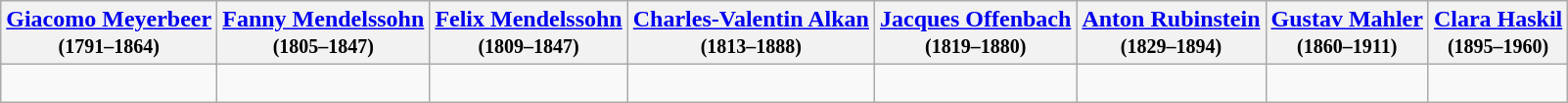<table class="wikitable">
<tr>
<th><a href='#'>Giacomo Meyerbeer</a><br><small>(1791–1864)</small></th>
<th><a href='#'>Fanny Mendelssohn</a><br><small>(1805–1847)</small></th>
<th><a href='#'>Felix Mendelssohn</a><br><small>(1809–1847)</small></th>
<th><a href='#'>Charles-Valentin Alkan</a><br><small>(1813–1888)</small></th>
<th><a href='#'>Jacques Offenbach</a><br><small>(1819–1880)</small></th>
<th><a href='#'>Anton Rubinstein</a><br><small>(1829–1894)</small></th>
<th><a href='#'>Gustav Mahler</a><br><small>(1860–1911)</small></th>
<th><a href='#'>Clara Haskil</a><br><small>(1895–1960)</small></th>
</tr>
<tr>
<td><br></td>
<td><br></td>
<td><br></td>
<td><br></td>
<td><br></td>
<td><br></td>
<td><br></td>
<td><br></td>
</tr>
</table>
